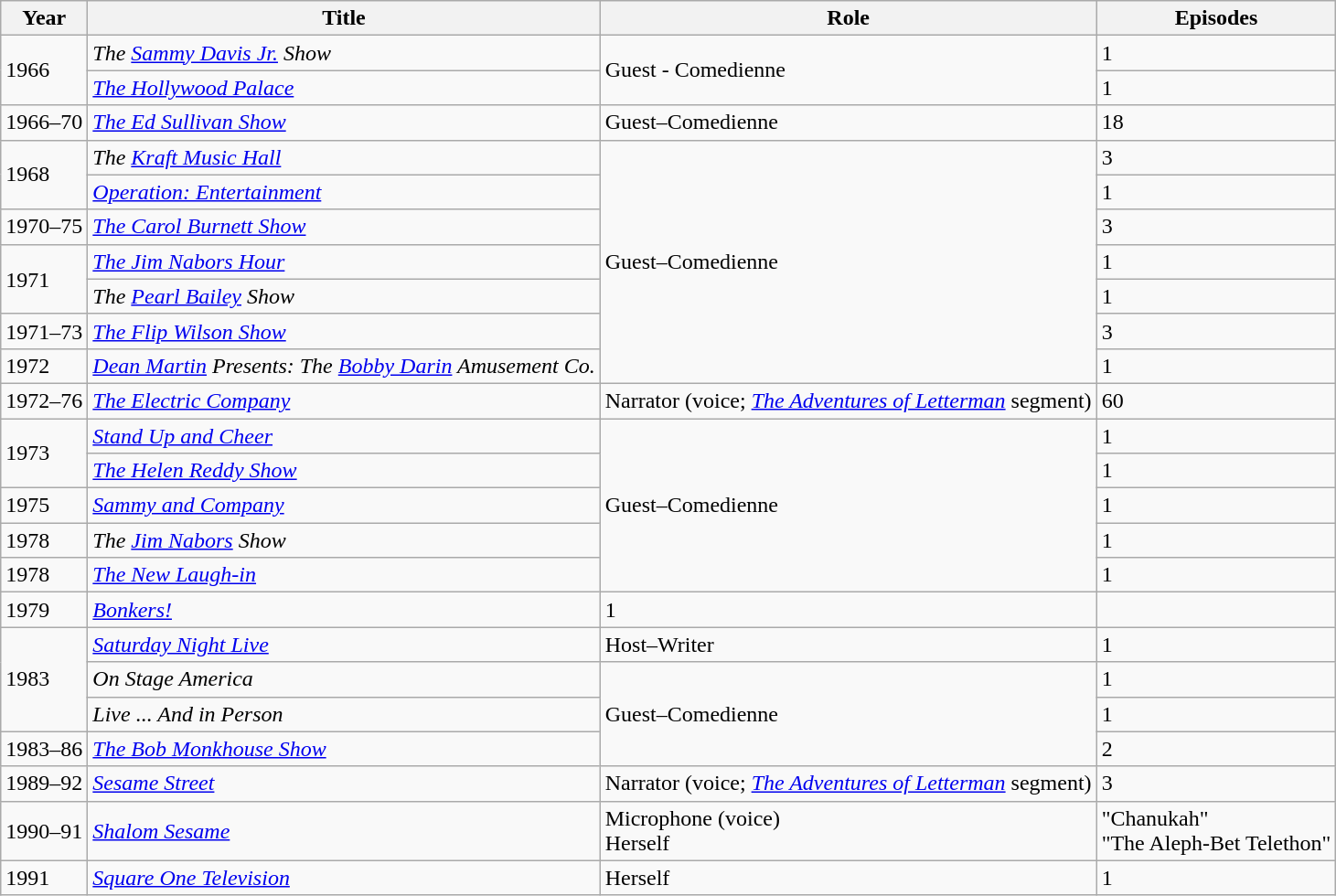<table class="wikitable sortable">
<tr>
<th>Year</th>
<th>Title</th>
<th>Role</th>
<th>Episodes</th>
</tr>
<tr>
<td rowspan="2">1966</td>
<td><em>The <a href='#'>Sammy Davis Jr.</a> Show</em></td>
<td rowspan="2">Guest - Comedienne</td>
<td>1</td>
</tr>
<tr>
<td><em><a href='#'>The Hollywood Palace</a></em></td>
<td>1</td>
</tr>
<tr>
<td>1966–70</td>
<td><em><a href='#'>The Ed Sullivan Show</a></em></td>
<td>Guest–Comedienne</td>
<td>18</td>
</tr>
<tr>
<td rowspan="2">1968</td>
<td><em>The <a href='#'>Kraft Music Hall</a></em></td>
<td rowspan="7">Guest–Comedienne</td>
<td>3</td>
</tr>
<tr>
<td><em><a href='#'>Operation: Entertainment</a></em></td>
<td>1</td>
</tr>
<tr>
<td>1970–75</td>
<td><em><a href='#'>The Carol Burnett Show</a></em></td>
<td>3</td>
</tr>
<tr>
<td rowspan="2">1971</td>
<td><em><a href='#'>The Jim Nabors Hour</a></em></td>
<td>1</td>
</tr>
<tr>
<td><em>The <a href='#'>Pearl Bailey</a> Show</em></td>
<td>1</td>
</tr>
<tr>
<td>1971–73</td>
<td><em><a href='#'>The Flip Wilson Show</a></em></td>
<td>3</td>
</tr>
<tr>
<td>1972</td>
<td><em><a href='#'>Dean Martin</a> Presents: The <a href='#'>Bobby Darin</a> Amusement Co.</em></td>
<td>1</td>
</tr>
<tr>
<td>1972–76</td>
<td><em><a href='#'>The Electric Company</a></em></td>
<td>Narrator (voice; <em><a href='#'>The Adventures of Letterman</a></em> segment)</td>
<td>60</td>
</tr>
<tr>
<td rowspan="2">1973</td>
<td><em><a href='#'>Stand Up and Cheer</a></em></td>
<td rowspan="5">Guest–Comedienne</td>
<td>1</td>
</tr>
<tr>
<td><em><a href='#'>The Helen Reddy Show</a></em></td>
<td>1</td>
</tr>
<tr>
<td>1975</td>
<td><em><a href='#'>Sammy and Company</a></em></td>
<td>1</td>
</tr>
<tr>
<td>1978</td>
<td><em>The <a href='#'>Jim Nabors</a> Show</em></td>
<td>1</td>
</tr>
<tr>
<td>1978</td>
<td><em><a href='#'>The New Laugh-in</a></em></td>
<td>1</td>
</tr>
<tr>
<td>1979</td>
<td><em><a href='#'>Bonkers!</a></em></td>
<td>1</td>
</tr>
<tr>
<td rowspan="3">1983</td>
<td><em><a href='#'>Saturday Night Live</a></em></td>
<td>Host–Writer</td>
<td>1</td>
</tr>
<tr>
<td><em>On Stage America</em></td>
<td rowspan="3">Guest–Comedienne</td>
<td>1</td>
</tr>
<tr>
<td><em>Live ... And in Person</em></td>
<td>1</td>
</tr>
<tr>
<td>1983–86</td>
<td><em><a href='#'>The Bob Monkhouse Show</a></em></td>
<td>2</td>
</tr>
<tr>
<td>1989–92</td>
<td><em><a href='#'>Sesame Street</a></em></td>
<td>Narrator (voice; <em><a href='#'>The Adventures of Letterman</a></em> segment)</td>
<td>3</td>
</tr>
<tr>
<td>1990–91</td>
<td><em><a href='#'>Shalom Sesame</a></em></td>
<td>Microphone (voice)<br>Herself</td>
<td>"Chanukah"<br>"The Aleph-Bet Telethon"</td>
</tr>
<tr>
<td>1991</td>
<td><em><a href='#'>Square One Television</a></em></td>
<td>Herself</td>
<td>1</td>
</tr>
</table>
